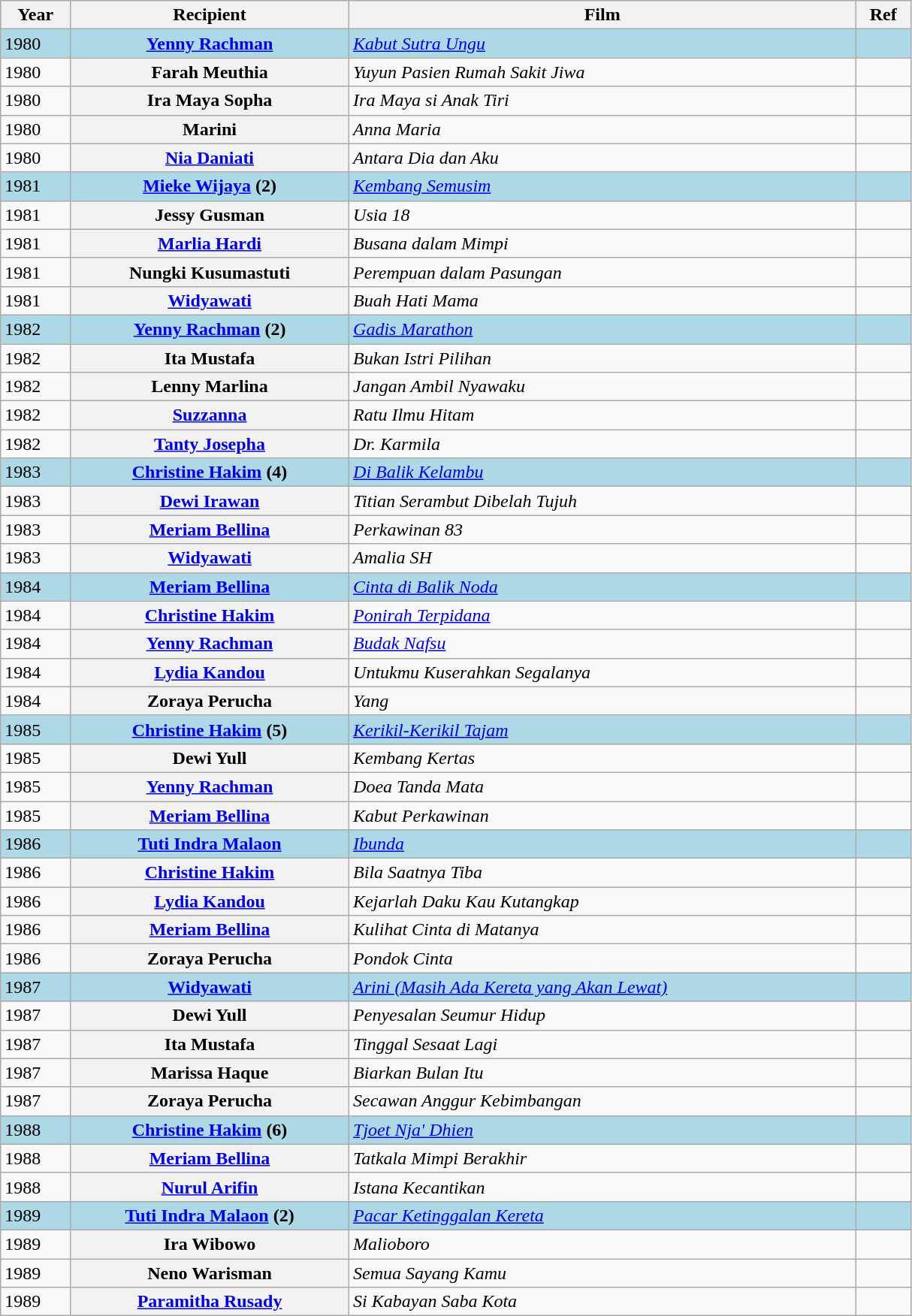<table class="wikitable plainrowheaders sortable" style="width: 64%;">
<tr>
<th scope="col">Year</th>
<th scope="col">Recipient</th>
<th scope="col">Film</th>
<th scope="col" class="unsortable">Ref</th>
</tr>
<tr>
<td style="background:lightblue;">1980</td>
<th scope="row" style="background:lightblue;"><a href='#'>Yenny Rachman</a></th>
<td style="background:lightblue;"><em><a href='#'>Kabut Sutra Ungu</a></em></td>
<td style="background:lightblue;"></td>
</tr>
<tr>
<td>1980</td>
<th scope="row">Farah Meuthia</th>
<td><em>Yuyun Pasien Rumah Sakit Jiwa</em></td>
<td></td>
</tr>
<tr>
<td>1980</td>
<th scope="row">Ira Maya Sopha</th>
<td><em>Ira Maya si Anak Tiri</em></td>
<td></td>
</tr>
<tr>
<td>1980</td>
<th scope="row">Marini</th>
<td><em>Anna Maria</em></td>
<td></td>
</tr>
<tr>
<td>1980</td>
<th scope="row"><a href='#'>Nia Daniati</a></th>
<td><em>Antara Dia dan Aku</em></td>
<td></td>
</tr>
<tr>
<td style="background:lightblue;">1981</td>
<th scope="row" style="background:lightblue;"><a href='#'>Mieke Wijaya</a> (2)</th>
<td style="background:lightblue;"><em><a href='#'>Kembang Semusim</a></em></td>
<td style="background:lightblue;"></td>
</tr>
<tr>
<td>1981</td>
<th scope="row">Jessy Gusman</th>
<td><em>Usia 18</em></td>
<td></td>
</tr>
<tr>
<td>1981</td>
<th scope="row"><a href='#'>Marlia Hardi</a></th>
<td><em>Busana dalam Mimpi</em></td>
<td></td>
</tr>
<tr>
<td>1981</td>
<th scope="row">Nungki Kusumastuti</th>
<td><em>Perempuan dalam Pasungan</em></td>
<td></td>
</tr>
<tr>
<td>1981</td>
<th scope="row"><a href='#'>Widyawati</a></th>
<td><em>Buah Hati Mama</em></td>
<td></td>
</tr>
<tr>
<td style="background:lightblue;">1982</td>
<th scope="row" style="background:lightblue;"><a href='#'>Yenny Rachman</a> (2)</th>
<td style="background:lightblue;"><em><a href='#'>Gadis Marathon</a></em></td>
<td style="background:lightblue;"></td>
</tr>
<tr>
<td>1982</td>
<th scope="row">Ita Mustafa</th>
<td><em>Bukan Istri Pilihan</em></td>
<td></td>
</tr>
<tr>
<td>1982</td>
<th scope="row">Lenny Marlina</th>
<td><em>Jangan Ambil Nyawaku</em></td>
<td></td>
</tr>
<tr>
<td>1982</td>
<th scope="row"><a href='#'>Suzzanna</a></th>
<td><em>Ratu Ilmu Hitam</em></td>
<td></td>
</tr>
<tr>
<td>1982</td>
<th scope="row"><a href='#'>Tanty Josepha</a></th>
<td><em>Dr. Karmila</em></td>
<td></td>
</tr>
<tr>
<td style="background:lightblue;">1983</td>
<th scope="row" style="background:lightblue;"><a href='#'>Christine Hakim</a> (4)</th>
<td style="background:lightblue;"><em><a href='#'>Di Balik Kelambu</a></em></td>
<td style="background:lightblue;"></td>
</tr>
<tr>
<td>1983</td>
<th scope="row"><a href='#'>Dewi Irawan</a></th>
<td><em>Titian Serambut Dibelah Tujuh</em></td>
<td></td>
</tr>
<tr>
<td>1983</td>
<th scope="row"><a href='#'>Meriam Bellina</a></th>
<td><em>Perkawinan 83</em></td>
<td></td>
</tr>
<tr>
<td>1983</td>
<th scope="row"><a href='#'>Widyawati</a></th>
<td><em>Amalia SH</em></td>
<td></td>
</tr>
<tr>
<td style="background:lightblue;">1984</td>
<th scope="row" style="background:lightblue;"><a href='#'>Meriam Bellina</a></th>
<td style="background:lightblue;"><em><a href='#'>Cinta di Balik Noda</a></em></td>
<td style="background:lightblue;"></td>
</tr>
<tr>
<td>1984</td>
<th scope="row"><a href='#'>Christine Hakim</a></th>
<td><em><a href='#'>Ponirah Terpidana</a></em></td>
<td></td>
</tr>
<tr>
<td>1984</td>
<th scope="row"><a href='#'>Yenny Rachman</a></th>
<td><em><a href='#'>Budak Nafsu</a></em></td>
<td></td>
</tr>
<tr>
<td>1984</td>
<th scope="row"><a href='#'>Lydia Kandou</a></th>
<td><em>Untukmu Kuserahkan Segalanya</em></td>
<td></td>
</tr>
<tr>
<td>1984</td>
<th scope="row">Zoraya Perucha</th>
<td><em>Yang</em></td>
<td></td>
</tr>
<tr>
<td style="background:lightblue;">1985</td>
<th scope="row" style="background:lightblue;"><a href='#'>Christine Hakim</a> (5)</th>
<td style="background:lightblue;"><em><a href='#'>Kerikil-Kerikil Tajam</a></em></td>
<td style="background:lightblue;"></td>
</tr>
<tr>
<td>1985</td>
<th scope="row">Dewi Yull</th>
<td><em>Kembang Kertas</em></td>
<td></td>
</tr>
<tr>
<td>1985</td>
<th scope="row"><a href='#'>Yenny Rachman</a></th>
<td><em>Doea Tanda Mata</em></td>
<td></td>
</tr>
<tr>
<td>1985</td>
<th scope="row"><a href='#'>Meriam Bellina</a></th>
<td><em>Kabut Perkawinan</em></td>
<td></td>
</tr>
<tr>
<td style="background:lightblue;">1986</td>
<th scope="row" style="background:lightblue;"><a href='#'>Tuti Indra Malaon</a></th>
<td style="background:lightblue;"><em><a href='#'>Ibunda</a></em></td>
<td style="background:lightblue;"></td>
</tr>
<tr>
<td>1986</td>
<th scope="row"><a href='#'>Christine Hakim</a></th>
<td><em>Bila Saatnya Tiba</em></td>
<td></td>
</tr>
<tr>
<td>1986</td>
<th scope="row"><a href='#'>Lydia Kandou</a></th>
<td><em>Kejarlah Daku Kau Kutangkap</em></td>
<td></td>
</tr>
<tr>
<td>1986</td>
<th scope="row"><a href='#'>Meriam Bellina</a></th>
<td><em>Kulihat Cinta di Matanya</em></td>
<td></td>
</tr>
<tr>
<td>1986</td>
<th scope="row">Zoraya Perucha</th>
<td><em>Pondok Cinta</em></td>
<td></td>
</tr>
<tr>
<td style="background:lightblue;">1987</td>
<th scope="row" style="background:lightblue;"><a href='#'>Widyawati</a></th>
<td style="background:lightblue;"><em><a href='#'>Arini (Masih Ada Kereta yang Akan Lewat)</a></em></td>
<td style="background:lightblue;"></td>
</tr>
<tr>
<td>1987</td>
<th scope="row">Dewi Yull</th>
<td><em>Penyesalan Seumur Hidup</em></td>
<td></td>
</tr>
<tr>
<td>1987</td>
<th scope="row">Ita Mustafa</th>
<td><em>Tinggal Sesaat Lagi</em></td>
<td></td>
</tr>
<tr>
<td>1987</td>
<th scope="row">Marissa Haque</th>
<td><em>Biarkan Bulan Itu</em></td>
<td></td>
</tr>
<tr>
<td>1987</td>
<th scope="row">Zoraya Perucha</th>
<td><em>Secawan Anggur Kebimbangan</em></td>
<td></td>
</tr>
<tr>
<td style="background:lightblue;">1988</td>
<th scope="row" style="background:lightblue;"><a href='#'>Christine Hakim</a> (6)</th>
<td style="background:lightblue;"><em><a href='#'>Tjoet Nja' Dhien</a></em></td>
<td style="background:lightblue;"></td>
</tr>
<tr>
<td>1988</td>
<th scope="row"><a href='#'>Meriam Bellina</a></th>
<td><em>Tatkala Mimpi Berakhir</em></td>
<td></td>
</tr>
<tr>
<td>1988</td>
<th scope="row"><a href='#'>Nurul Arifin</a></th>
<td><em>Istana Kecantikan</em></td>
<td></td>
</tr>
<tr>
<td style="background:lightblue;">1989</td>
<th scope="row" style="background:lightblue;"><a href='#'>Tuti Indra Malaon</a> (2)</th>
<td style="background:lightblue;"><em><a href='#'>Pacar Ketinggalan Kereta</a></em></td>
<td style="background:lightblue;"></td>
</tr>
<tr>
<td>1989</td>
<th scope="row">Ira Wibowo</th>
<td><em>Malioboro</em></td>
<td></td>
</tr>
<tr>
<td>1989</td>
<th scope="row">Neno Warisman</th>
<td><em>Semua Sayang Kamu</em></td>
<td></td>
</tr>
<tr>
<td>1989</td>
<th scope="row"><a href='#'>Paramitha Rusady</a></th>
<td><em>Si Kabayan Saba Kota</em></td>
<td></td>
</tr>
</table>
